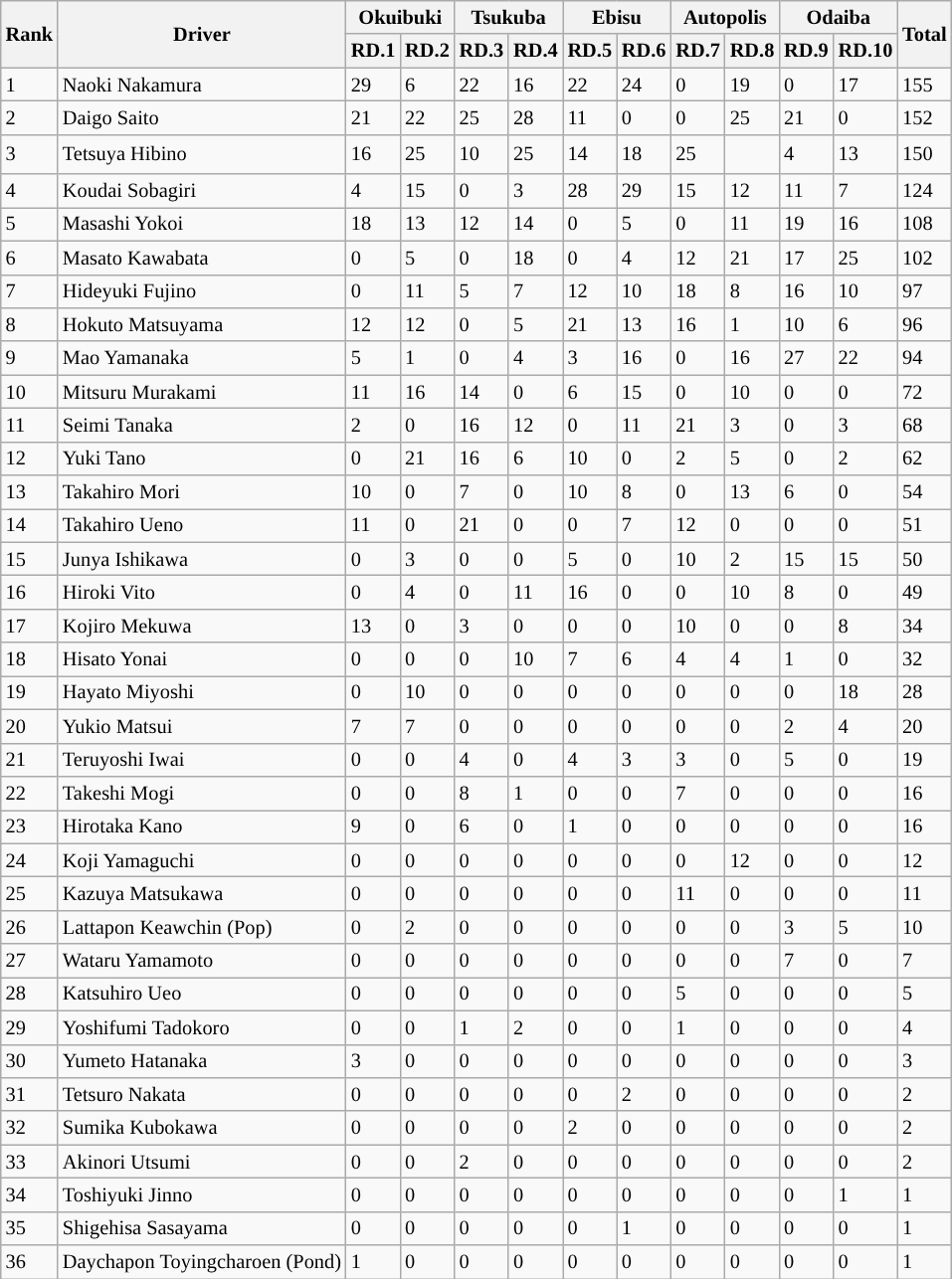<table class="wikitable" style="font-size:85%">
<tr>
<th rowspan="2">Rank</th>
<th rowspan="2">Driver</th>
<th colspan="2">Okuibuki</th>
<th colspan="2">Tsukuba</th>
<th colspan="2">Ebisu</th>
<th colspan="2">Autopolis</th>
<th colspan="2">Odaiba</th>
<th rowspan="2">Total</th>
</tr>
<tr>
<th>RD.1</th>
<th>RD.2</th>
<th>RD.3</th>
<th>RD.4</th>
<th>RD.5</th>
<th>RD.6</th>
<th>RD.7</th>
<th>RD.8</th>
<th>RD.9</th>
<th>RD.10</th>
</tr>
<tr>
<td>1</td>
<td>Naoki Nakamura</td>
<td>29</td>
<td>6</td>
<td>22</td>
<td>16</td>
<td>22</td>
<td>24</td>
<td>0</td>
<td>19</td>
<td>0</td>
<td>17</td>
<td>155</td>
</tr>
<tr>
<td>2</td>
<td>Daigo Saito</td>
<td>21</td>
<td>22</td>
<td>25</td>
<td>28</td>
<td>11</td>
<td>0</td>
<td>0</td>
<td>25</td>
<td>21</td>
<td>0</td>
<td>152</td>
</tr>
<tr>
<td>3</td>
<td>Tetsuya Hibino</td>
<td>16</td>
<td>25</td>
<td>10</td>
<td>25</td>
<td>14</td>
<td>18</td>
<td>25</td>
<td>　</td>
<td>4</td>
<td>13</td>
<td>150</td>
</tr>
<tr>
<td>4</td>
<td>Koudai Sobagiri</td>
<td>4</td>
<td>15</td>
<td>0</td>
<td>3</td>
<td>28</td>
<td>29</td>
<td>15</td>
<td>12</td>
<td>11</td>
<td>7</td>
<td>124</td>
</tr>
<tr>
<td>5</td>
<td>Masashi Yokoi</td>
<td>18</td>
<td>13</td>
<td>12</td>
<td>14</td>
<td>0</td>
<td>5</td>
<td>0</td>
<td>11</td>
<td>19</td>
<td>16</td>
<td>108</td>
</tr>
<tr>
<td>6</td>
<td>Masato Kawabata</td>
<td>0</td>
<td>5</td>
<td>0</td>
<td>18</td>
<td>0</td>
<td>4</td>
<td>12</td>
<td>21</td>
<td>17</td>
<td>25</td>
<td>102</td>
</tr>
<tr>
<td>7</td>
<td>Hideyuki Fujino</td>
<td>0</td>
<td>11</td>
<td>5</td>
<td>7</td>
<td>12</td>
<td>10</td>
<td>18</td>
<td>8</td>
<td>16</td>
<td>10</td>
<td>97</td>
</tr>
<tr>
<td>8</td>
<td>Hokuto Matsuyama</td>
<td>12</td>
<td>12</td>
<td>0</td>
<td>5</td>
<td>21</td>
<td>13</td>
<td>16</td>
<td>1</td>
<td>10</td>
<td>6</td>
<td>96</td>
</tr>
<tr>
<td>9</td>
<td>Mao Yamanaka</td>
<td>5</td>
<td>1</td>
<td>0</td>
<td>4</td>
<td>3</td>
<td>16</td>
<td>0</td>
<td>16</td>
<td>27</td>
<td>22</td>
<td>94</td>
</tr>
<tr>
<td>10</td>
<td>Mitsuru Murakami</td>
<td>11</td>
<td>16</td>
<td>14</td>
<td>0</td>
<td>6</td>
<td>15</td>
<td>0</td>
<td>10</td>
<td>0</td>
<td>0</td>
<td>72</td>
</tr>
<tr>
<td>11</td>
<td>Seimi Tanaka</td>
<td>2</td>
<td>0</td>
<td>16</td>
<td>12</td>
<td>0</td>
<td>11</td>
<td>21</td>
<td>3</td>
<td>0</td>
<td>3</td>
<td>68</td>
</tr>
<tr>
<td>12</td>
<td>Yuki Tano</td>
<td>0</td>
<td>21</td>
<td>16</td>
<td>6</td>
<td>10</td>
<td>0</td>
<td>2</td>
<td>5</td>
<td>0</td>
<td>2</td>
<td>62</td>
</tr>
<tr>
<td>13</td>
<td>Takahiro Mori</td>
<td>10</td>
<td>0</td>
<td>7</td>
<td>0</td>
<td>10</td>
<td>8</td>
<td>0</td>
<td>13</td>
<td>6</td>
<td>0</td>
<td>54</td>
</tr>
<tr>
<td>14</td>
<td>Takahiro Ueno</td>
<td>11</td>
<td>0</td>
<td>21</td>
<td>0</td>
<td>0</td>
<td>7</td>
<td>12</td>
<td>0</td>
<td>0</td>
<td>0</td>
<td>51</td>
</tr>
<tr>
<td>15</td>
<td>Junya Ishikawa</td>
<td>0</td>
<td>3</td>
<td>0</td>
<td>0</td>
<td>5</td>
<td>0</td>
<td>10</td>
<td>2</td>
<td>15</td>
<td>15</td>
<td>50</td>
</tr>
<tr>
<td>16</td>
<td>Hiroki Vito</td>
<td>0</td>
<td>4</td>
<td>0</td>
<td>11</td>
<td>16</td>
<td>0</td>
<td>0</td>
<td>10</td>
<td>8</td>
<td>0</td>
<td>49</td>
</tr>
<tr>
<td>17</td>
<td>Kojiro Mekuwa</td>
<td>13</td>
<td>0</td>
<td>3</td>
<td>0</td>
<td>0</td>
<td>0</td>
<td>10</td>
<td>0</td>
<td>0</td>
<td>8</td>
<td>34</td>
</tr>
<tr>
<td>18</td>
<td>Hisato Yonai</td>
<td>0</td>
<td>0</td>
<td>0</td>
<td>10</td>
<td>7</td>
<td>6</td>
<td>4</td>
<td>4</td>
<td>1</td>
<td>0</td>
<td>32</td>
</tr>
<tr>
<td>19</td>
<td>Hayato Miyoshi</td>
<td>0</td>
<td>10</td>
<td>0</td>
<td>0</td>
<td>0</td>
<td>0</td>
<td>0</td>
<td>0</td>
<td>0</td>
<td>18</td>
<td>28</td>
</tr>
<tr>
<td>20</td>
<td>Yukio Matsui</td>
<td>7</td>
<td>7</td>
<td>0</td>
<td>0</td>
<td>0</td>
<td>0</td>
<td>0</td>
<td>0</td>
<td>2</td>
<td>4</td>
<td>20</td>
</tr>
<tr>
<td>21</td>
<td>Teruyoshi Iwai</td>
<td>0</td>
<td>0</td>
<td>4</td>
<td>0</td>
<td>4</td>
<td>3</td>
<td>3</td>
<td>0</td>
<td>5</td>
<td>0</td>
<td>19</td>
</tr>
<tr>
<td>22</td>
<td>Takeshi Mogi</td>
<td>0</td>
<td>0</td>
<td>8</td>
<td>1</td>
<td>0</td>
<td>0</td>
<td>7</td>
<td>0</td>
<td>0</td>
<td>0</td>
<td>16</td>
</tr>
<tr>
<td>23</td>
<td>Hirotaka Kano</td>
<td>9</td>
<td>0</td>
<td>6</td>
<td>0</td>
<td>1</td>
<td>0</td>
<td>0</td>
<td>0</td>
<td>0</td>
<td>0</td>
<td>16</td>
</tr>
<tr>
<td>24</td>
<td>Koji Yamaguchi</td>
<td>0</td>
<td>0</td>
<td>0</td>
<td>0</td>
<td>0</td>
<td>0</td>
<td>0</td>
<td>12</td>
<td>0</td>
<td>0</td>
<td>12</td>
</tr>
<tr>
<td>25</td>
<td>Kazuya Matsukawa</td>
<td>0</td>
<td>0</td>
<td>0</td>
<td>0</td>
<td>0</td>
<td>0</td>
<td>11</td>
<td>0</td>
<td>0</td>
<td>0</td>
<td>11</td>
</tr>
<tr>
<td>26</td>
<td>Lattapon Keawchin (Pop)</td>
<td>0</td>
<td>2</td>
<td>0</td>
<td>0</td>
<td>0</td>
<td>0</td>
<td>0</td>
<td>0</td>
<td>3</td>
<td>5</td>
<td>10</td>
</tr>
<tr>
<td>27</td>
<td>Wataru Yamamoto</td>
<td>0</td>
<td>0</td>
<td>0</td>
<td>0</td>
<td>0</td>
<td>0</td>
<td>0</td>
<td>0</td>
<td>7</td>
<td>0</td>
<td>7</td>
</tr>
<tr>
<td>28</td>
<td>Katsuhiro Ueo</td>
<td>0</td>
<td>0</td>
<td>0</td>
<td>0</td>
<td>0</td>
<td>0</td>
<td>5</td>
<td>0</td>
<td>0</td>
<td>0</td>
<td>5</td>
</tr>
<tr>
<td>29</td>
<td>Yoshifumi Tadokoro</td>
<td>0</td>
<td>0</td>
<td>1</td>
<td>2</td>
<td>0</td>
<td>0</td>
<td>1</td>
<td>0</td>
<td>0</td>
<td>0</td>
<td>4</td>
</tr>
<tr>
<td>30</td>
<td>Yumeto Hatanaka</td>
<td>3</td>
<td>0</td>
<td>0</td>
<td>0</td>
<td>0</td>
<td>0</td>
<td>0</td>
<td>0</td>
<td>0</td>
<td>0</td>
<td>3</td>
</tr>
<tr>
<td>31</td>
<td>Tetsuro Nakata</td>
<td>0</td>
<td>0</td>
<td>0</td>
<td>0</td>
<td>0</td>
<td>2</td>
<td>0</td>
<td>0</td>
<td>0</td>
<td>0</td>
<td>2</td>
</tr>
<tr>
<td>32</td>
<td>Sumika Kubokawa</td>
<td>0</td>
<td>0</td>
<td>0</td>
<td>0</td>
<td>2</td>
<td>0</td>
<td>0</td>
<td>0</td>
<td>0</td>
<td>0</td>
<td>2</td>
</tr>
<tr>
<td>33</td>
<td>Akinori Utsumi</td>
<td>0</td>
<td>0</td>
<td>2</td>
<td>0</td>
<td>0</td>
<td>0</td>
<td>0</td>
<td>0</td>
<td>0</td>
<td>0</td>
<td>2</td>
</tr>
<tr>
<td>34</td>
<td>Toshiyuki Jinno</td>
<td>0</td>
<td>0</td>
<td>0</td>
<td>0</td>
<td>0</td>
<td>0</td>
<td>0</td>
<td>0</td>
<td>0</td>
<td>1</td>
<td>1</td>
</tr>
<tr>
<td>35</td>
<td>Shigehisa Sasayama</td>
<td>0</td>
<td>0</td>
<td>0</td>
<td>0</td>
<td>0</td>
<td>1</td>
<td>0</td>
<td>0</td>
<td>0</td>
<td>0</td>
<td>1</td>
</tr>
<tr>
<td>36</td>
<td>Daychapon Toyingcharoen (Pond)</td>
<td>1</td>
<td>0</td>
<td>0</td>
<td>0</td>
<td>0</td>
<td>0</td>
<td>0</td>
<td>0</td>
<td>0</td>
<td>0</td>
<td>1</td>
</tr>
</table>
